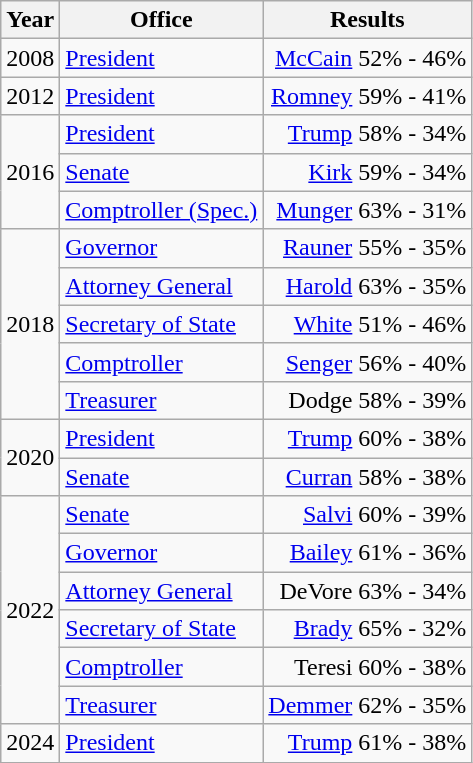<table class=wikitable>
<tr>
<th>Year</th>
<th>Office</th>
<th>Results</th>
</tr>
<tr>
<td>2008</td>
<td><a href='#'>President</a></td>
<td align="right" ><a href='#'>McCain</a> 52% - 46%</td>
</tr>
<tr>
<td>2012</td>
<td><a href='#'>President</a></td>
<td align="right" ><a href='#'>Romney</a> 59% - 41%</td>
</tr>
<tr>
<td rowspan=3>2016</td>
<td><a href='#'>President</a></td>
<td align="right" ><a href='#'>Trump</a> 58% - 34%</td>
</tr>
<tr>
<td><a href='#'>Senate</a></td>
<td align="right" ><a href='#'>Kirk</a> 59% - 34%</td>
</tr>
<tr>
<td><a href='#'>Comptroller (Spec.)</a></td>
<td align="right" ><a href='#'>Munger</a> 63% - 31%</td>
</tr>
<tr>
<td rowspan=5>2018</td>
<td><a href='#'>Governor</a></td>
<td align="right" ><a href='#'>Rauner</a> 55% - 35%</td>
</tr>
<tr>
<td><a href='#'>Attorney General</a></td>
<td align="right" ><a href='#'>Harold</a> 63% - 35%</td>
</tr>
<tr>
<td><a href='#'>Secretary of State</a></td>
<td align="right" ><a href='#'>White</a> 51% - 46%</td>
</tr>
<tr>
<td><a href='#'>Comptroller</a></td>
<td align="right" ><a href='#'>Senger</a> 56% - 40%</td>
</tr>
<tr>
<td><a href='#'>Treasurer</a></td>
<td align="right" >Dodge 58% - 39%</td>
</tr>
<tr>
<td rowspan=2>2020</td>
<td><a href='#'>President</a></td>
<td align="right" ><a href='#'>Trump</a> 60% - 38%</td>
</tr>
<tr>
<td><a href='#'>Senate</a></td>
<td align="right" ><a href='#'>Curran</a> 58% - 38%</td>
</tr>
<tr>
<td rowspan=6>2022</td>
<td><a href='#'>Senate</a></td>
<td align="right" ><a href='#'>Salvi</a> 60% - 39%</td>
</tr>
<tr>
<td><a href='#'>Governor</a></td>
<td align="right" ><a href='#'>Bailey</a> 61% - 36%</td>
</tr>
<tr>
<td><a href='#'>Attorney General</a></td>
<td align="right" >DeVore 63% - 34%</td>
</tr>
<tr>
<td><a href='#'>Secretary of State</a></td>
<td align="right" ><a href='#'>Brady</a> 65% - 32%</td>
</tr>
<tr>
<td><a href='#'>Comptroller</a></td>
<td align="right" >Teresi 60% - 38%</td>
</tr>
<tr>
<td><a href='#'>Treasurer</a></td>
<td align="right" ><a href='#'>Demmer</a> 62% - 35%</td>
</tr>
<tr>
<td>2024</td>
<td><a href='#'>President</a></td>
<td align="right" ><a href='#'>Trump</a> 61% - 38%</td>
</tr>
</table>
